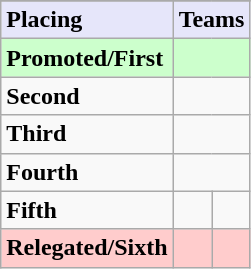<table class=wikitable>
<tr>
</tr>
<tr style="background: #E6E6FA;">
<td><strong>Placing</strong></td>
<td colspan="2" style="text-align:center"><strong>Teams</strong></td>
</tr>
<tr style="background: #ccffcc;">
<td><strong>Promoted/First</strong></td>
<td colspan=2><strong></strong></td>
</tr>
<tr>
<td><strong>Second</strong></td>
<td colspan=2></td>
</tr>
<tr>
<td><strong>Third</strong></td>
<td colspan=2></td>
</tr>
<tr>
<td><strong>Fourth</strong></td>
<td colspan=2></td>
</tr>
<tr>
<td><strong>Fifth</strong></td>
<td></td>
<td></td>
</tr>
<tr style="background: #ffcccc;">
<td><strong>Relegated/Sixth</strong></td>
<td><em></em></td>
<td><em></em></td>
</tr>
</table>
